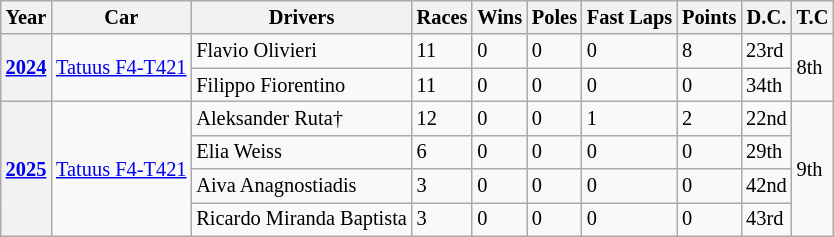<table class="wikitable" style="font-size: 85%">
<tr>
<th>Year</th>
<th>Car</th>
<th>Drivers</th>
<th>Races</th>
<th>Wins</th>
<th>Poles</th>
<th>Fast Laps</th>
<th>Points</th>
<th>D.C.</th>
<th><strong>T.C</strong></th>
</tr>
<tr>
<th rowspan="2"><a href='#'>2024</a></th>
<td rowspan="2"><a href='#'>Tatuus F4-T421</a></td>
<td> Flavio Olivieri</td>
<td>11</td>
<td>0</td>
<td>0</td>
<td>0</td>
<td>8</td>
<td>23rd</td>
<td rowspan="2">8th</td>
</tr>
<tr>
<td> Filippo Fiorentino</td>
<td>11</td>
<td>0</td>
<td>0</td>
<td>0</td>
<td>0</td>
<td>34th</td>
</tr>
<tr>
<th rowspan="4"><a href='#'>2025</a></th>
<td rowspan="4"><a href='#'>Tatuus F4-T421</a></td>
<td> Aleksander Ruta†</td>
<td>12</td>
<td>0</td>
<td>0</td>
<td>1</td>
<td>2</td>
<td>22nd</td>
<td rowspan="4">9th</td>
</tr>
<tr>
<td> Elia Weiss</td>
<td>6</td>
<td>0</td>
<td>0</td>
<td>0</td>
<td>0</td>
<td>29th</td>
</tr>
<tr>
<td> Aiva Anagnostiadis</td>
<td>3</td>
<td>0</td>
<td>0</td>
<td>0</td>
<td>0</td>
<td>42nd</td>
</tr>
<tr>
<td> Ricardo Miranda Baptista</td>
<td>3</td>
<td>0</td>
<td>0</td>
<td>0</td>
<td>0</td>
<td>43rd</td>
</tr>
</table>
